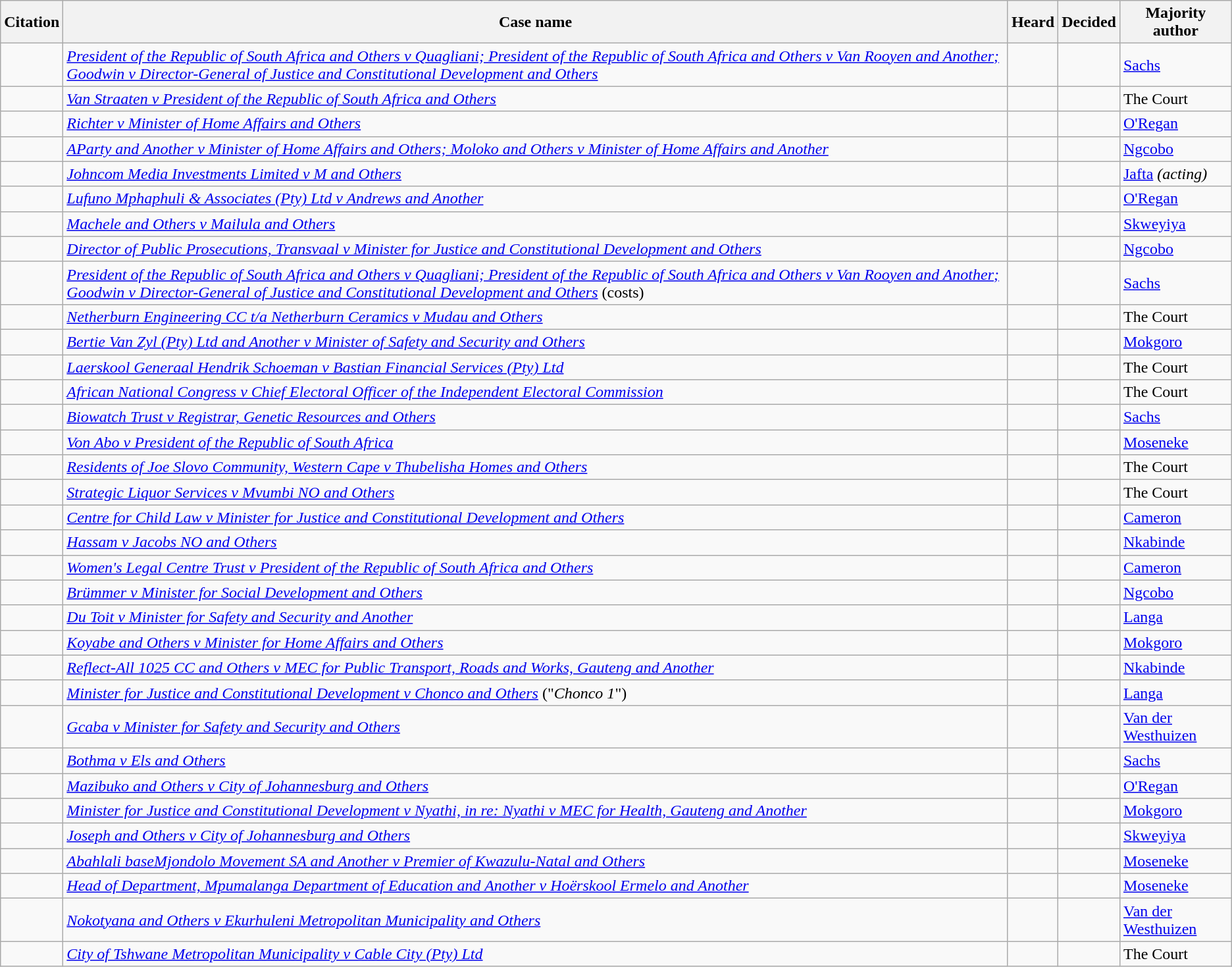<table class="wikitable sortable static-row-numbers">
<tr>
<th>Citation</th>
<th>Case name</th>
<th>Heard</th>
<th>Decided</th>
<th>Majority author</th>
</tr>
<tr>
<td nowrap></td>
<td><em><a href='#'>President of the Republic of South Africa and Others v Quagliani; President of the Republic of South Africa and Others v Van Rooyen and Another; Goodwin v Director-General of Justice and Constitutional Development and Others</a></em></td>
<td></td>
<td></td>
<td><a href='#'>Sachs</a></td>
</tr>
<tr>
<td nowrap></td>
<td><em><a href='#'>Van Straaten v President of the Republic of South Africa and Others</a></em></td>
<td></td>
<td></td>
<td>The Court</td>
</tr>
<tr>
<td nowrap></td>
<td><em><a href='#'>Richter v Minister of Home Affairs and Others</a></em></td>
<td></td>
<td></td>
<td><a href='#'>O'Regan</a></td>
</tr>
<tr>
<td nowrap></td>
<td><em><a href='#'>AParty and Another v Minister of Home Affairs and Others; Moloko and Others v Minister of Home Affairs and Another</a></em></td>
<td></td>
<td></td>
<td><a href='#'>Ngcobo</a></td>
</tr>
<tr>
<td nowrap></td>
<td><em><a href='#'>Johncom Media Investments Limited v M and Others</a></em></td>
<td></td>
<td></td>
<td><a href='#'>Jafta</a> <em>(acting)</em></td>
</tr>
<tr>
<td nowrap></td>
<td><em><a href='#'>Lufuno Mphaphuli & Associates (Pty) Ltd v Andrews and Another</a></em></td>
<td></td>
<td></td>
<td><a href='#'>O'Regan</a></td>
</tr>
<tr>
<td nowrap></td>
<td><em><a href='#'>Machele and Others v Mailula and Others</a></em></td>
<td></td>
<td></td>
<td><a href='#'>Skweyiya</a></td>
</tr>
<tr>
<td nowrap></td>
<td><em><a href='#'>Director of Public Prosecutions, Transvaal v Minister for Justice and Constitutional Development and Others</a></em></td>
<td></td>
<td></td>
<td><a href='#'>Ngcobo</a></td>
</tr>
<tr>
<td nowrap></td>
<td><em><a href='#'>President of the Republic of South Africa and Others v Quagliani; President of the Republic of South Africa and Others v Van Rooyen and Another; Goodwin v Director-General of Justice and Constitutional Development and Others</a></em> (costs)</td>
<td></td>
<td></td>
<td><a href='#'>Sachs</a></td>
</tr>
<tr>
<td nowrap></td>
<td><em><a href='#'>Netherburn Engineering CC t/a Netherburn Ceramics v Mudau and Others</a></em></td>
<td></td>
<td></td>
<td>The Court</td>
</tr>
<tr>
<td nowrap></td>
<td><em><a href='#'>Bertie Van Zyl (Pty) Ltd and Another v Minister of Safety and Security and Others</a></em></td>
<td></td>
<td></td>
<td><a href='#'>Mokgoro</a></td>
</tr>
<tr>
<td nowrap></td>
<td><em><a href='#'>Laerskool Generaal Hendrik Schoeman v Bastian Financial Services (Pty) Ltd</a></em></td>
<td></td>
<td></td>
<td>The Court</td>
</tr>
<tr>
<td nowrap></td>
<td><em><a href='#'>African National Congress v Chief Electoral Officer of the Independent Electoral Commission</a></em></td>
<td></td>
<td></td>
<td>The Court</td>
</tr>
<tr>
<td nowrap></td>
<td><em><a href='#'>Biowatch Trust v Registrar, Genetic Resources and Others</a></em></td>
<td></td>
<td></td>
<td><a href='#'>Sachs</a></td>
</tr>
<tr>
<td nowrap></td>
<td><em><a href='#'>Von Abo v President of the Republic of South Africa</a></em></td>
<td></td>
<td></td>
<td><a href='#'>Moseneke</a></td>
</tr>
<tr>
<td nowrap></td>
<td><em><a href='#'>Residents of Joe Slovo Community, Western Cape v Thubelisha Homes and Others</a></em></td>
<td></td>
<td></td>
<td>The Court</td>
</tr>
<tr>
<td nowrap></td>
<td><em><a href='#'>Strategic Liquor Services v Mvumbi NO and Others</a></em></td>
<td></td>
<td></td>
<td>The Court</td>
</tr>
<tr>
<td nowrap></td>
<td><em><a href='#'>Centre for Child Law v Minister for Justice and Constitutional Development and Others</a></em></td>
<td></td>
<td></td>
<td><a href='#'>Cameron</a></td>
</tr>
<tr>
<td nowrap></td>
<td><em><a href='#'>Hassam v Jacobs NO and Others</a></em></td>
<td></td>
<td></td>
<td><a href='#'>Nkabinde</a></td>
</tr>
<tr>
<td nowrap></td>
<td><em><a href='#'>Women's Legal Centre Trust v President of the Republic of South Africa and Others</a></em></td>
<td></td>
<td></td>
<td><a href='#'>Cameron</a></td>
</tr>
<tr>
<td nowrap></td>
<td><em><a href='#'>Brümmer v Minister for Social Development and Others</a></em></td>
<td></td>
<td></td>
<td><a href='#'>Ngcobo</a></td>
</tr>
<tr>
<td nowrap></td>
<td><em><a href='#'>Du Toit v Minister for Safety and Security and Another</a></em></td>
<td></td>
<td></td>
<td><a href='#'>Langa</a></td>
</tr>
<tr>
<td nowrap></td>
<td><em><a href='#'>Koyabe and Others v Minister for Home Affairs and Others</a></em></td>
<td></td>
<td></td>
<td><a href='#'>Mokgoro</a></td>
</tr>
<tr>
<td nowrap></td>
<td><em><a href='#'>Reflect-All 1025 CC and Others v MEC for Public Transport, Roads and Works, Gauteng and Another</a></em></td>
<td></td>
<td></td>
<td><a href='#'>Nkabinde</a></td>
</tr>
<tr>
<td nowrap></td>
<td><em><a href='#'>Minister for Justice and Constitutional Development v Chonco and Others</a></em> ("<em>Chonco 1</em>")</td>
<td></td>
<td></td>
<td><a href='#'>Langa</a></td>
</tr>
<tr>
<td nowrap></td>
<td><em><a href='#'>Gcaba v Minister for Safety and Security and Others</a></em></td>
<td></td>
<td></td>
<td><a href='#'>Van der Westhuizen</a></td>
</tr>
<tr>
<td nowrap></td>
<td><em><a href='#'>Bothma v Els and Others</a></em></td>
<td></td>
<td></td>
<td><a href='#'>Sachs</a></td>
</tr>
<tr>
<td nowrap></td>
<td><em><a href='#'>Mazibuko and Others v City of Johannesburg and Others</a></em></td>
<td></td>
<td></td>
<td><a href='#'>O'Regan</a></td>
</tr>
<tr>
<td nowrap></td>
<td><em><a href='#'>Minister for Justice and Constitutional Development v Nyathi, in re: Nyathi v MEC for Health, Gauteng and Another</a></em></td>
<td></td>
<td></td>
<td><a href='#'>Mokgoro</a></td>
</tr>
<tr>
<td nowrap></td>
<td><em><a href='#'>Joseph and Others v City of Johannesburg and Others</a></em></td>
<td></td>
<td></td>
<td><a href='#'>Skweyiya</a></td>
</tr>
<tr>
<td nowrap></td>
<td><em><a href='#'>Abahlali baseMjondolo Movement SA and Another v Premier of Kwazulu-Natal and Others</a></em></td>
<td></td>
<td></td>
<td><a href='#'>Moseneke</a></td>
</tr>
<tr>
<td nowrap></td>
<td><em><a href='#'>Head of Department, Mpumalanga Department of Education and Another v Hoërskool Ermelo and Another</a></em></td>
<td></td>
<td></td>
<td><a href='#'>Moseneke</a></td>
</tr>
<tr>
<td nowrap></td>
<td><em><a href='#'>Nokotyana and Others v Ekurhuleni Metropolitan Municipality and Others</a></em></td>
<td></td>
<td></td>
<td><a href='#'>Van der Westhuizen</a></td>
</tr>
<tr>
<td nowrap></td>
<td><em><a href='#'>City of Tshwane Metropolitan Municipality v Cable City (Pty) Ltd</a></em></td>
<td></td>
<td></td>
<td>The Court</td>
</tr>
</table>
